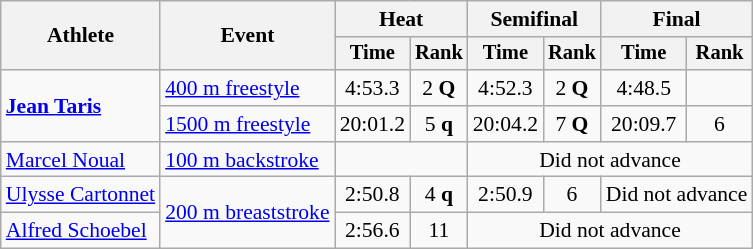<table class=wikitable style="font-size:90%;">
<tr>
<th rowspan=2>Athlete</th>
<th rowspan=2>Event</th>
<th colspan=2>Heat</th>
<th colspan=2>Semifinal</th>
<th colspan=2>Final</th>
</tr>
<tr style="font-size:95%">
<th>Time</th>
<th>Rank</th>
<th>Time</th>
<th>Rank</th>
<th>Time</th>
<th>Rank</th>
</tr>
<tr align=center>
<td rowspan=2 align=left><strong><a href='#'>Jean Taris</a></strong></td>
<td align=left><a href='#'>400 m freestyle</a></td>
<td>4:53.3</td>
<td>2 <strong>Q</strong></td>
<td>4:52.3</td>
<td>2 <strong>Q</strong></td>
<td>4:48.5</td>
<td></td>
</tr>
<tr align=center>
<td align=left><a href='#'>1500 m freestyle</a></td>
<td>20:01.2</td>
<td>5 <strong>q</strong></td>
<td>20:04.2</td>
<td>7 <strong>Q</strong></td>
<td>20:09.7</td>
<td>6</td>
</tr>
<tr align=center>
<td align=left><a href='#'>Marcel Noual</a></td>
<td align=left><a href='#'>100 m backstroke</a></td>
<td colspan=2></td>
<td colspan=4>Did not advance</td>
</tr>
<tr align=center>
<td align=left><a href='#'>Ulysse Cartonnet</a></td>
<td rowspan=2 align=left><a href='#'>200 m breaststroke</a></td>
<td>2:50.8</td>
<td>4 <strong>q</strong></td>
<td>2:50.9</td>
<td>6</td>
<td colspan=2>Did not advance</td>
</tr>
<tr align=center>
<td align=left><a href='#'>Alfred Schoebel</a></td>
<td>2:56.6</td>
<td>11</td>
<td colspan=4>Did not advance</td>
</tr>
</table>
